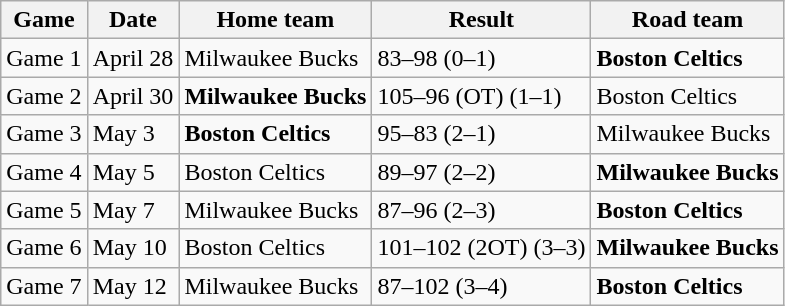<table class="wikitable">
<tr>
<th>Game</th>
<th>Date</th>
<th>Home team</th>
<th>Result</th>
<th>Road team</th>
</tr>
<tr>
<td>Game 1</td>
<td>April 28</td>
<td>Milwaukee Bucks</td>
<td>83–98 (0–1)</td>
<td><strong>Boston Celtics</strong></td>
</tr>
<tr>
<td>Game 2</td>
<td>April 30</td>
<td><strong>Milwaukee Bucks</strong></td>
<td>105–96 (OT) (1–1)</td>
<td>Boston Celtics</td>
</tr>
<tr>
<td>Game 3</td>
<td>May 3</td>
<td><strong>Boston Celtics</strong></td>
<td>95–83 (2–1)</td>
<td>Milwaukee Bucks</td>
</tr>
<tr>
<td>Game 4</td>
<td>May 5</td>
<td>Boston Celtics</td>
<td>89–97 (2–2)</td>
<td><strong>Milwaukee Bucks</strong></td>
</tr>
<tr>
<td>Game 5</td>
<td>May 7</td>
<td>Milwaukee Bucks</td>
<td>87–96 (2–3)</td>
<td><strong>Boston Celtics</strong></td>
</tr>
<tr>
<td>Game 6</td>
<td>May 10</td>
<td>Boston Celtics</td>
<td>101–102 (2OT) (3–3)</td>
<td><strong>Milwaukee Bucks</strong></td>
</tr>
<tr>
<td>Game 7</td>
<td>May 12</td>
<td>Milwaukee Bucks</td>
<td>87–102 (3–4)</td>
<td><strong>Boston Celtics</strong></td>
</tr>
</table>
